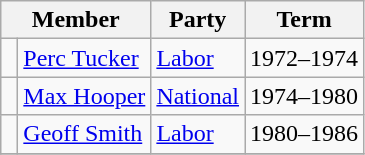<table class="wikitable">
<tr>
<th colspan="2">Member</th>
<th>Party</th>
<th>Term</th>
</tr>
<tr>
<td> </td>
<td><a href='#'>Perc Tucker</a></td>
<td><a href='#'>Labor</a></td>
<td>1972–1974</td>
</tr>
<tr>
<td> </td>
<td><a href='#'>Max Hooper</a></td>
<td><a href='#'>National</a></td>
<td>1974–1980</td>
</tr>
<tr>
<td> </td>
<td><a href='#'>Geoff Smith</a></td>
<td><a href='#'>Labor</a></td>
<td>1980–1986</td>
</tr>
<tr>
</tr>
</table>
